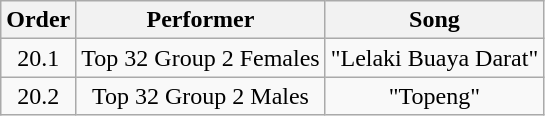<table class="wikitable" style="text-align:center;">
<tr>
<th>Order</th>
<th>Performer</th>
<th>Song</th>
</tr>
<tr>
<td>20.1</td>
<td>Top 32 Group 2 Females <br></td>
<td>"Lelaki Buaya Darat"</td>
</tr>
<tr>
<td>20.2</td>
<td>Top 32 Group 2 Males <br></td>
<td>"Topeng"</td>
</tr>
</table>
